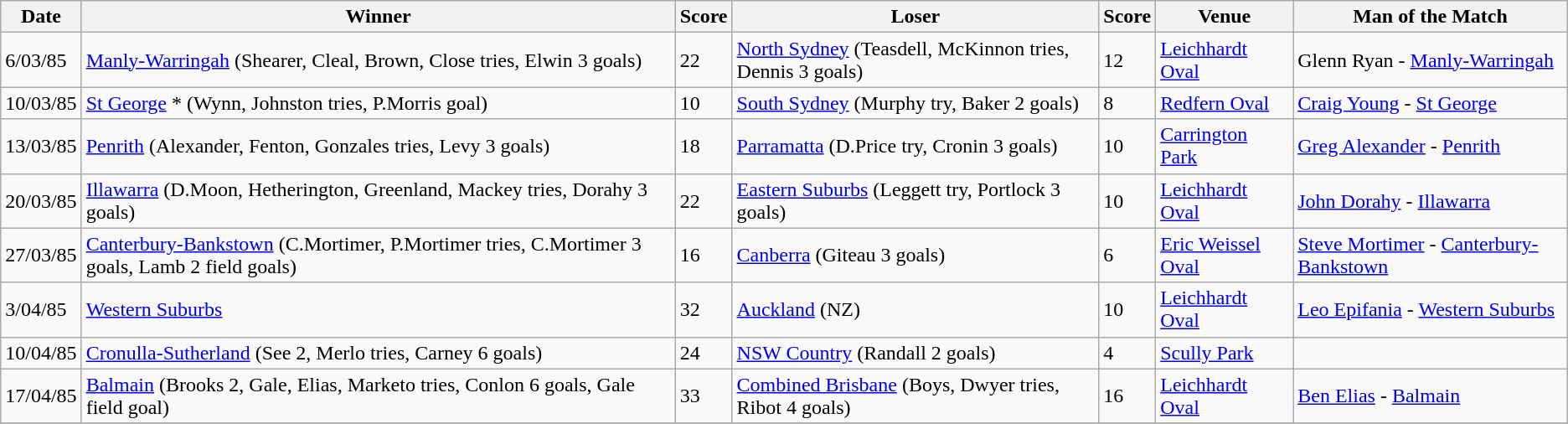<table class="wikitable">
<tr>
<th>Date</th>
<th>Winner</th>
<th>Score</th>
<th>Loser</th>
<th>Score</th>
<th>Venue</th>
<th>Man of the Match</th>
</tr>
<tr>
<td>6/03/85</td>
<td> <a href='#'>Manly-Warringah</a> (Shearer, Cleal, Brown, Close tries, Elwin 3 goals)</td>
<td>22</td>
<td><a href='#'>North Sydney</a> (Teasdell, McKinnon tries, Dennis 3 goals)</td>
<td>12</td>
<td><a href='#'>Leichhardt Oval</a></td>
<td>Glenn Ryan - <a href='#'>Manly-Warringah</a></td>
</tr>
<tr>
<td>10/03/85</td>
<td> <a href='#'>St George</a> * (Wynn, Johnston tries, P.Morris goal)</td>
<td>10</td>
<td> <a href='#'>South Sydney</a> (Murphy try, Baker 2 goals)</td>
<td>8</td>
<td><a href='#'>Redfern Oval</a></td>
<td><a href='#'>Craig Young</a> - <a href='#'>St George</a></td>
</tr>
<tr>
<td>13/03/85</td>
<td> <a href='#'>Penrith</a> (Alexander, Fenton, Gonzales tries, Levy 3 goals)</td>
<td>18</td>
<td> <a href='#'>Parramatta</a> (D.Price try, Cronin 3 goals)</td>
<td>10</td>
<td><a href='#'>Carrington Park</a></td>
<td><a href='#'>Greg Alexander</a> - <a href='#'>Penrith</a></td>
</tr>
<tr>
<td>20/03/85</td>
<td> <a href='#'>Illawarra</a> (D.Moon, Hetherington, Greenland, Mackey tries, Dorahy 3 goals)</td>
<td>22</td>
<td> <a href='#'>Eastern Suburbs</a> (Leggett try, Portlock 3 goals)</td>
<td>10</td>
<td><a href='#'>Leichhardt Oval</a></td>
<td><a href='#'>John Dorahy</a> - <a href='#'>Illawarra</a></td>
</tr>
<tr>
<td>27/03/85</td>
<td><a href='#'>Canterbury-Bankstown</a> (C.Mortimer, P.Mortimer tries, C.Mortimer 3 goals, Lamb 2 field goals)</td>
<td>16</td>
<td> <a href='#'>Canberra</a> (Giteau 3 goals)</td>
<td>6</td>
<td><a href='#'>Eric Weissel Oval</a></td>
<td><a href='#'>Steve Mortimer</a> - <a href='#'>Canterbury-Bankstown</a></td>
</tr>
<tr>
<td>3/04/85</td>
<td> <a href='#'>Western Suburbs</a></td>
<td>32</td>
<td> <a href='#'>Auckland</a> (NZ)</td>
<td>10</td>
<td><a href='#'>Leichhardt Oval</a></td>
<td><a href='#'>Leo Epifania</a> - <a href='#'>Western Suburbs</a></td>
</tr>
<tr>
<td>10/04/85</td>
<td> <a href='#'>Cronulla-Sutherland</a> (See 2, Merlo tries, Carney 6 goals)</td>
<td>24</td>
<td> <a href='#'>NSW Country</a> (Randall 2 goals)</td>
<td>4</td>
<td><a href='#'>Scully Park</a></td>
</tr>
<tr>
<td>17/04/85</td>
<td> <a href='#'>Balmain</a> (Brooks 2, Gale, Elias, Marketo tries, Conlon 6 goals, Gale field goal)</td>
<td>33</td>
<td> <a href='#'>Combined Brisbane</a> (Boys, Dwyer tries, Ribot 4 goals)</td>
<td>16</td>
<td><a href='#'>Leichhardt Oval</a></td>
<td><a href='#'>Ben Elias</a> - <a href='#'>Balmain</a></td>
</tr>
<tr>
</tr>
</table>
